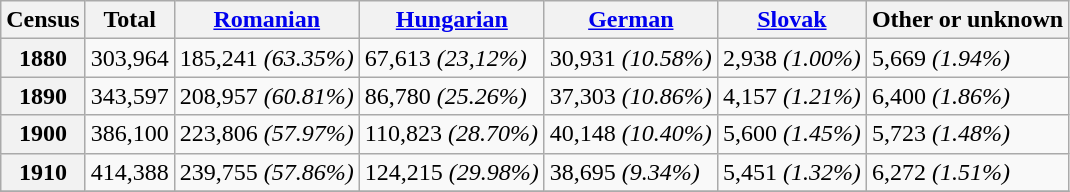<table class="wikitable">
<tr>
<th>Census</th>
<th>Total</th>
<th><a href='#'>Romanian</a></th>
<th><a href='#'>Hungarian</a></th>
<th><a href='#'>German</a></th>
<th><a href='#'>Slovak</a></th>
<th>Other or unknown</th>
</tr>
<tr>
<th>1880</th>
<td>303,964</td>
<td>185,241 <em>(63.35%)</em></td>
<td>67,613 <em>(23,12%)</em></td>
<td>30,931 <em>(10.58%)</em></td>
<td>2,938 <em>(1.00%)</em></td>
<td>5,669 <em>(1.94%)</em></td>
</tr>
<tr>
<th>1890</th>
<td>343,597</td>
<td>208,957 <em>(60.81%)</em></td>
<td>86,780 <em>(25.26%)</em></td>
<td>37,303 <em>(10.86%)</em></td>
<td>4,157 <em>(1.21%)</em></td>
<td>6,400 <em>(1.86%)</em></td>
</tr>
<tr>
<th>1900</th>
<td>386,100</td>
<td>223,806 <em>(57.97%)</em></td>
<td>110,823 <em>(28.70%)</em></td>
<td>40,148 <em>(10.40%)</em></td>
<td>5,600 <em>(1.45%)</em></td>
<td>5,723 <em>(1.48%)</em></td>
</tr>
<tr>
<th>1910</th>
<td>414,388</td>
<td>239,755 <em>(57.86%)</em></td>
<td>124,215 <em>(29.98%)</em></td>
<td>38,695 <em>(9.34%)</em></td>
<td>5,451 <em>(1.32%)</em></td>
<td>6,272 <em>(1.51%)</em></td>
</tr>
<tr>
</tr>
</table>
